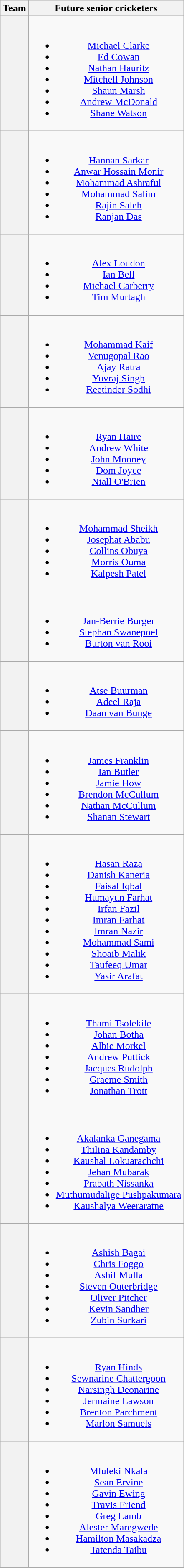<table class="wikitable plainrowheaders" style="text-align:center;">
<tr>
<th scope="col">Team</th>
<th scope="col">Future senior cricketers</th>
</tr>
<tr>
<th></th>
<td><br><ul><li><a href='#'>Michael Clarke</a></li><li><a href='#'>Ed Cowan</a></li><li><a href='#'>Nathan Hauritz</a></li><li><a href='#'>Mitchell Johnson</a></li><li><a href='#'>Shaun Marsh</a></li><li><a href='#'>Andrew McDonald</a></li><li><a href='#'>Shane Watson</a></li></ul></td>
</tr>
<tr>
<th></th>
<td><br><ul><li><a href='#'>Hannan Sarkar</a></li><li><a href='#'>Anwar Hossain Monir</a></li><li><a href='#'>Mohammad Ashraful</a></li><li><a href='#'>Mohammad Salim</a></li><li><a href='#'>Rajin Saleh</a></li><li><a href='#'>Ranjan Das</a></li></ul></td>
</tr>
<tr>
<th></th>
<td><br><ul><li><a href='#'>Alex Loudon</a></li><li><a href='#'>Ian Bell</a></li><li><a href='#'>Michael Carberry</a></li><li><a href='#'>Tim Murtagh</a></li></ul></td>
</tr>
<tr>
<th></th>
<td><br><ul><li><a href='#'>Mohammad Kaif</a></li><li><a href='#'>Venugopal Rao</a></li><li><a href='#'>Ajay Ratra</a></li><li><a href='#'>Yuvraj Singh</a></li><li><a href='#'>Reetinder Sodhi</a></li></ul></td>
</tr>
<tr>
<th></th>
<td><br><ul><li><a href='#'>Ryan Haire</a></li><li><a href='#'>Andrew White</a></li><li><a href='#'>John Mooney</a></li><li><a href='#'>Dom Joyce</a></li><li><a href='#'>Niall O'Brien</a></li></ul></td>
</tr>
<tr>
<th></th>
<td><br><ul><li><a href='#'>Mohammad Sheikh</a></li><li><a href='#'>Josephat Ababu</a></li><li><a href='#'>Collins Obuya</a></li><li><a href='#'>Morris Ouma</a></li><li><a href='#'>Kalpesh Patel</a></li></ul></td>
</tr>
<tr>
<th></th>
<td><br><ul><li><a href='#'>Jan-Berrie Burger</a></li><li><a href='#'>Stephan Swanepoel</a></li><li><a href='#'>Burton van Rooi</a></li></ul></td>
</tr>
<tr>
<th></th>
<td><br><ul><li><a href='#'>Atse Buurman</a></li><li><a href='#'>Adeel Raja</a></li><li><a href='#'>Daan van Bunge</a></li></ul></td>
</tr>
<tr>
<th></th>
<td><br><ul><li><a href='#'>James Franklin</a></li><li><a href='#'>Ian Butler</a></li><li><a href='#'>Jamie How</a></li><li><a href='#'>Brendon McCullum</a></li><li><a href='#'>Nathan McCullum</a></li><li><a href='#'>Shanan Stewart</a></li></ul></td>
</tr>
<tr>
<th></th>
<td><br><ul><li><a href='#'>Hasan Raza</a></li><li><a href='#'>Danish Kaneria</a></li><li><a href='#'>Faisal Iqbal</a></li><li><a href='#'>Humayun Farhat</a></li><li><a href='#'>Irfan Fazil</a></li><li><a href='#'>Imran Farhat</a></li><li><a href='#'>Imran Nazir</a></li><li><a href='#'>Mohammad Sami</a></li><li><a href='#'>Shoaib Malik</a></li><li><a href='#'>Taufeeq Umar</a></li><li><a href='#'>Yasir Arafat</a></li></ul></td>
</tr>
<tr>
<th></th>
<td><br><ul><li><a href='#'>Thami Tsolekile</a></li><li><a href='#'>Johan Botha</a></li><li><a href='#'>Albie Morkel</a></li><li><a href='#'>Andrew Puttick</a></li><li><a href='#'>Jacques Rudolph</a></li><li><a href='#'>Graeme Smith</a></li><li><a href='#'>Jonathan Trott</a></li></ul></td>
</tr>
<tr>
<th></th>
<td><br><ul><li><a href='#'>Akalanka Ganegama</a></li><li><a href='#'>Thilina Kandamby</a></li><li><a href='#'>Kaushal Lokuarachchi</a></li><li><a href='#'>Jehan Mubarak</a></li><li><a href='#'>Prabath Nissanka</a></li><li><a href='#'>Muthumudalige Pushpakumara</a></li><li><a href='#'>Kaushalya Weeraratne</a></li></ul></td>
</tr>
<tr>
<th></th>
<td><br><ul><li><a href='#'>Ashish Bagai</a></li><li><a href='#'>Chris Foggo</a></li><li><a href='#'>Ashif Mulla</a></li><li><a href='#'>Steven Outerbridge</a></li><li><a href='#'>Oliver Pitcher</a></li><li><a href='#'>Kevin Sandher</a></li><li><a href='#'>Zubin Surkari</a></li></ul></td>
</tr>
<tr>
<th></th>
<td><br><ul><li><a href='#'>Ryan Hinds</a></li><li><a href='#'>Sewnarine Chattergoon</a></li><li><a href='#'>Narsingh Deonarine</a></li><li><a href='#'>Jermaine Lawson</a></li><li><a href='#'>Brenton Parchment</a></li><li><a href='#'>Marlon Samuels</a></li></ul></td>
</tr>
<tr>
<th></th>
<td><br><ul><li><a href='#'>Mluleki Nkala</a></li><li><a href='#'>Sean Ervine</a></li><li><a href='#'>Gavin Ewing</a></li><li><a href='#'>Travis Friend</a></li><li><a href='#'>Greg Lamb</a></li><li><a href='#'>Alester Maregwede</a></li><li><a href='#'>Hamilton Masakadza</a></li><li><a href='#'>Tatenda Taibu</a></li></ul></td>
</tr>
<tr>
</tr>
</table>
